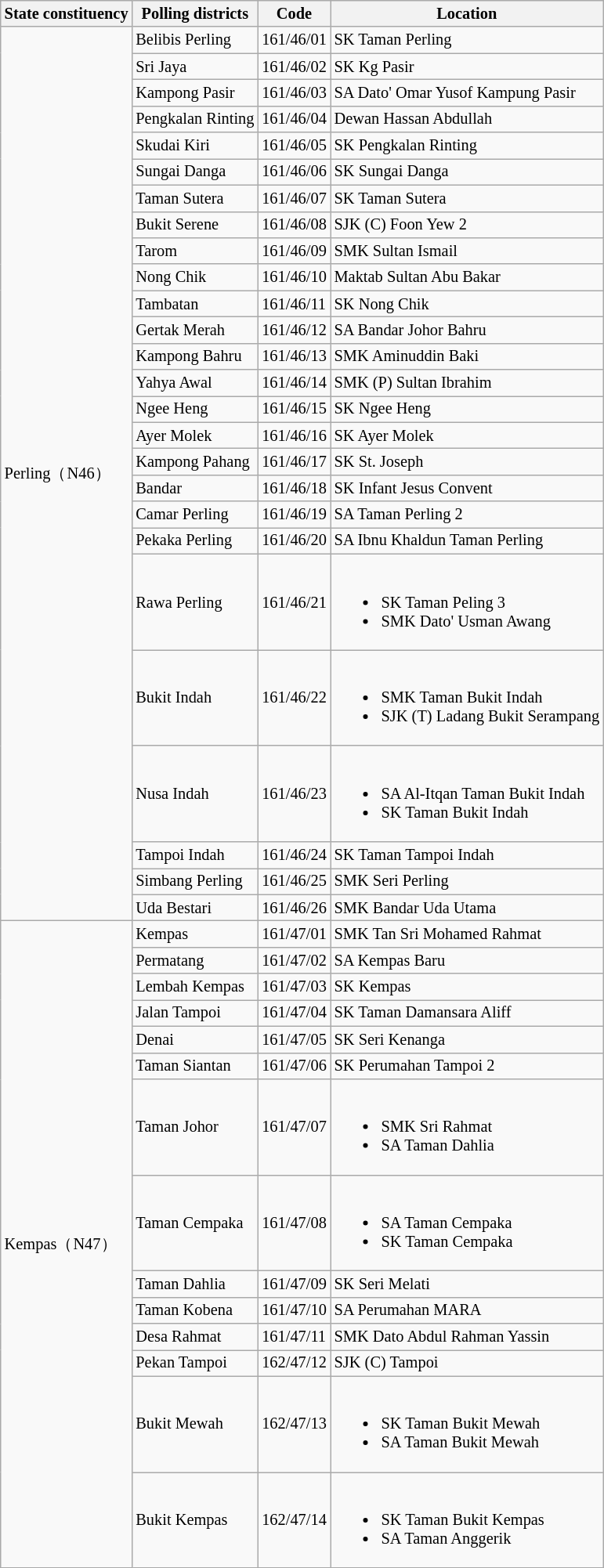<table class="wikitable sortable mw-collapsible" style="white-space:nowrap;font-size:85%">
<tr>
<th>State constituency</th>
<th>Polling districts</th>
<th>Code</th>
<th>Location</th>
</tr>
<tr>
<td rowspan="26">Perling（N46）</td>
<td>Belibis Perling</td>
<td>161/46/01</td>
<td>SK Taman Perling</td>
</tr>
<tr>
<td>Sri Jaya</td>
<td>161/46/02</td>
<td>SK Kg Pasir</td>
</tr>
<tr>
<td>Kampong Pasir</td>
<td>161/46/03</td>
<td>SA Dato' Omar Yusof Kampung Pasir</td>
</tr>
<tr>
<td>Pengkalan Rinting</td>
<td>161/46/04</td>
<td>Dewan Hassan Abdullah</td>
</tr>
<tr>
<td>Skudai Kiri</td>
<td>161/46/05</td>
<td>SK Pengkalan Rinting</td>
</tr>
<tr>
<td>Sungai Danga</td>
<td>161/46/06</td>
<td>SK Sungai Danga</td>
</tr>
<tr>
<td>Taman Sutera</td>
<td>161/46/07</td>
<td>SK Taman Sutera</td>
</tr>
<tr>
<td>Bukit Serene</td>
<td>161/46/08</td>
<td>SJK (C) Foon Yew 2</td>
</tr>
<tr>
<td>Tarom</td>
<td>161/46/09</td>
<td>SMK Sultan Ismail</td>
</tr>
<tr>
<td>Nong Chik</td>
<td>161/46/10</td>
<td>Maktab Sultan Abu Bakar</td>
</tr>
<tr>
<td>Tambatan</td>
<td>161/46/11</td>
<td>SK Nong Chik</td>
</tr>
<tr>
<td>Gertak Merah</td>
<td>161/46/12</td>
<td>SA Bandar Johor Bahru</td>
</tr>
<tr>
<td>Kampong Bahru</td>
<td>161/46/13</td>
<td>SMK Aminuddin Baki</td>
</tr>
<tr>
<td>Yahya Awal</td>
<td>161/46/14</td>
<td>SMK (P) Sultan Ibrahim</td>
</tr>
<tr>
<td>Ngee Heng</td>
<td>161/46/15</td>
<td>SK Ngee Heng</td>
</tr>
<tr>
<td>Ayer Molek</td>
<td>161/46/16</td>
<td>SK Ayer Molek</td>
</tr>
<tr>
<td>Kampong Pahang</td>
<td>161/46/17</td>
<td>SK St. Joseph</td>
</tr>
<tr>
<td>Bandar</td>
<td>161/46/18</td>
<td>SK Infant Jesus Convent</td>
</tr>
<tr>
<td>Camar Perling</td>
<td>161/46/19</td>
<td>SA Taman Perling 2</td>
</tr>
<tr>
<td>Pekaka Perling</td>
<td>161/46/20</td>
<td>SA Ibnu Khaldun Taman Perling</td>
</tr>
<tr>
<td>Rawa Perling</td>
<td>161/46/21</td>
<td><br><ul><li>SK Taman Peling 3</li><li>SMK Dato' Usman Awang</li></ul></td>
</tr>
<tr>
<td>Bukit Indah</td>
<td>161/46/22</td>
<td><br><ul><li>SMK Taman Bukit Indah</li><li>SJK (T) Ladang Bukit Serampang</li></ul></td>
</tr>
<tr>
<td>Nusa Indah</td>
<td>161/46/23</td>
<td><br><ul><li>SA Al-Itqan Taman Bukit Indah</li><li>SK Taman Bukit Indah</li></ul></td>
</tr>
<tr>
<td>Tampoi Indah</td>
<td>161/46/24</td>
<td>SK Taman Tampoi Indah</td>
</tr>
<tr>
<td>Simbang Perling</td>
<td>161/46/25</td>
<td>SMK Seri Perling</td>
</tr>
<tr>
<td>Uda Bestari</td>
<td>161/46/26</td>
<td>SMK Bandar Uda Utama</td>
</tr>
<tr>
<td rowspan="14">Kempas（N47）</td>
<td>Kempas</td>
<td>161/47/01</td>
<td>SMK Tan Sri Mohamed Rahmat</td>
</tr>
<tr>
<td>Permatang</td>
<td>161/47/02</td>
<td>SA Kempas Baru</td>
</tr>
<tr>
<td>Lembah Kempas</td>
<td>161/47/03</td>
<td>SK Kempas</td>
</tr>
<tr>
<td>Jalan Tampoi</td>
<td>161/47/04</td>
<td>SK Taman Damansara Aliff</td>
</tr>
<tr>
<td>Denai</td>
<td>161/47/05</td>
<td>SK Seri Kenanga</td>
</tr>
<tr>
<td>Taman Siantan</td>
<td>161/47/06</td>
<td>SK Perumahan Tampoi 2</td>
</tr>
<tr>
<td>Taman Johor</td>
<td>161/47/07</td>
<td><br><ul><li>SMK Sri Rahmat</li><li>SA Taman Dahlia</li></ul></td>
</tr>
<tr>
<td>Taman Cempaka</td>
<td>161/47/08</td>
<td><br><ul><li>SA Taman Cempaka</li><li>SK Taman Cempaka</li></ul></td>
</tr>
<tr>
<td>Taman Dahlia</td>
<td>161/47/09</td>
<td>SK Seri Melati</td>
</tr>
<tr>
<td>Taman Kobena</td>
<td>161/47/10</td>
<td>SA Perumahan MARA</td>
</tr>
<tr>
<td>Desa Rahmat</td>
<td>161/47/11</td>
<td>SMK Dato Abdul Rahman Yassin</td>
</tr>
<tr>
<td>Pekan Tampoi</td>
<td>162/47/12</td>
<td>SJK (C) Tampoi</td>
</tr>
<tr>
<td>Bukit Mewah</td>
<td>162/47/13</td>
<td><br><ul><li>SK Taman Bukit Mewah</li><li>SA Taman Bukit Mewah</li></ul></td>
</tr>
<tr>
<td>Bukit Kempas</td>
<td>162/47/14</td>
<td><br><ul><li>SK Taman Bukit Kempas</li><li>SA Taman Anggerik</li></ul></td>
</tr>
</table>
